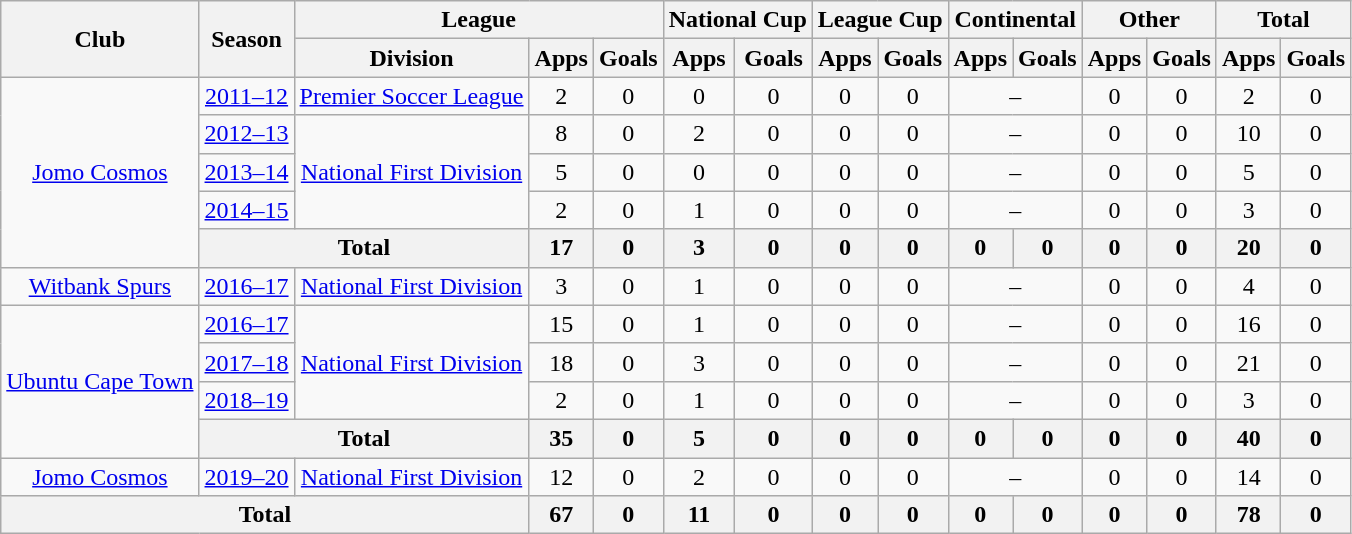<table class="wikitable" style="text-align: center">
<tr>
<th rowspan="2">Club</th>
<th rowspan="2">Season</th>
<th colspan="3">League</th>
<th colspan="2">National Cup</th>
<th colspan="2">League Cup</th>
<th colspan="2">Continental</th>
<th colspan="2">Other</th>
<th colspan="2">Total</th>
</tr>
<tr>
<th>Division</th>
<th>Apps</th>
<th>Goals</th>
<th>Apps</th>
<th>Goals</th>
<th>Apps</th>
<th>Goals</th>
<th>Apps</th>
<th>Goals</th>
<th>Apps</th>
<th>Goals</th>
<th>Apps</th>
<th>Goals</th>
</tr>
<tr>
<td rowspan="5"><a href='#'>Jomo Cosmos</a></td>
<td><a href='#'>2011–12</a></td>
<td><a href='#'>Premier Soccer League</a></td>
<td>2</td>
<td>0</td>
<td>0</td>
<td>0</td>
<td>0</td>
<td>0</td>
<td colspan="2">–</td>
<td>0</td>
<td>0</td>
<td>2</td>
<td>0</td>
</tr>
<tr>
<td><a href='#'>2012–13</a></td>
<td rowspan="3"><a href='#'>National First Division</a></td>
<td>8</td>
<td>0</td>
<td>2</td>
<td>0</td>
<td>0</td>
<td>0</td>
<td colspan="2">–</td>
<td>0</td>
<td>0</td>
<td>10</td>
<td>0</td>
</tr>
<tr>
<td><a href='#'>2013–14</a></td>
<td>5</td>
<td>0</td>
<td>0</td>
<td>0</td>
<td>0</td>
<td>0</td>
<td colspan="2">–</td>
<td>0</td>
<td>0</td>
<td>5</td>
<td>0</td>
</tr>
<tr>
<td><a href='#'>2014–15</a></td>
<td>2</td>
<td>0</td>
<td>1</td>
<td>0</td>
<td>0</td>
<td>0</td>
<td colspan="2">–</td>
<td>0</td>
<td>0</td>
<td>3</td>
<td>0</td>
</tr>
<tr>
<th colspan="2"><strong>Total</strong></th>
<th>17</th>
<th>0</th>
<th>3</th>
<th>0</th>
<th>0</th>
<th>0</th>
<th>0</th>
<th>0</th>
<th>0</th>
<th>0</th>
<th>20</th>
<th>0</th>
</tr>
<tr>
<td><a href='#'>Witbank Spurs</a></td>
<td><a href='#'>2016–17</a></td>
<td><a href='#'>National First Division</a></td>
<td>3</td>
<td>0</td>
<td>1</td>
<td>0</td>
<td>0</td>
<td>0</td>
<td colspan="2">–</td>
<td>0</td>
<td>0</td>
<td>4</td>
<td>0</td>
</tr>
<tr>
<td rowspan="4"><a href='#'>Ubuntu Cape Town</a></td>
<td><a href='#'>2016–17</a></td>
<td rowspan="3"><a href='#'>National First Division</a></td>
<td>15</td>
<td>0</td>
<td>1</td>
<td>0</td>
<td>0</td>
<td>0</td>
<td colspan="2">–</td>
<td>0</td>
<td>0</td>
<td>16</td>
<td>0</td>
</tr>
<tr>
<td><a href='#'>2017–18</a></td>
<td>18</td>
<td>0</td>
<td>3</td>
<td>0</td>
<td>0</td>
<td>0</td>
<td colspan="2">–</td>
<td>0</td>
<td>0</td>
<td>21</td>
<td>0</td>
</tr>
<tr>
<td><a href='#'>2018–19</a></td>
<td>2</td>
<td>0</td>
<td>1</td>
<td>0</td>
<td>0</td>
<td>0</td>
<td colspan="2">–</td>
<td>0</td>
<td>0</td>
<td>3</td>
<td>0</td>
</tr>
<tr>
<th colspan="2"><strong>Total</strong></th>
<th>35</th>
<th>0</th>
<th>5</th>
<th>0</th>
<th>0</th>
<th>0</th>
<th>0</th>
<th>0</th>
<th>0</th>
<th>0</th>
<th>40</th>
<th>0</th>
</tr>
<tr>
<td><a href='#'>Jomo Cosmos</a></td>
<td><a href='#'>2019–20</a></td>
<td><a href='#'>National First Division</a></td>
<td>12</td>
<td>0</td>
<td>2</td>
<td>0</td>
<td>0</td>
<td>0</td>
<td colspan="2">–</td>
<td>0</td>
<td>0</td>
<td>14</td>
<td>0</td>
</tr>
<tr>
<th colspan="3"><strong>Total</strong></th>
<th>67</th>
<th>0</th>
<th>11</th>
<th>0</th>
<th>0</th>
<th>0</th>
<th>0</th>
<th>0</th>
<th>0</th>
<th>0</th>
<th>78</th>
<th>0</th>
</tr>
</table>
